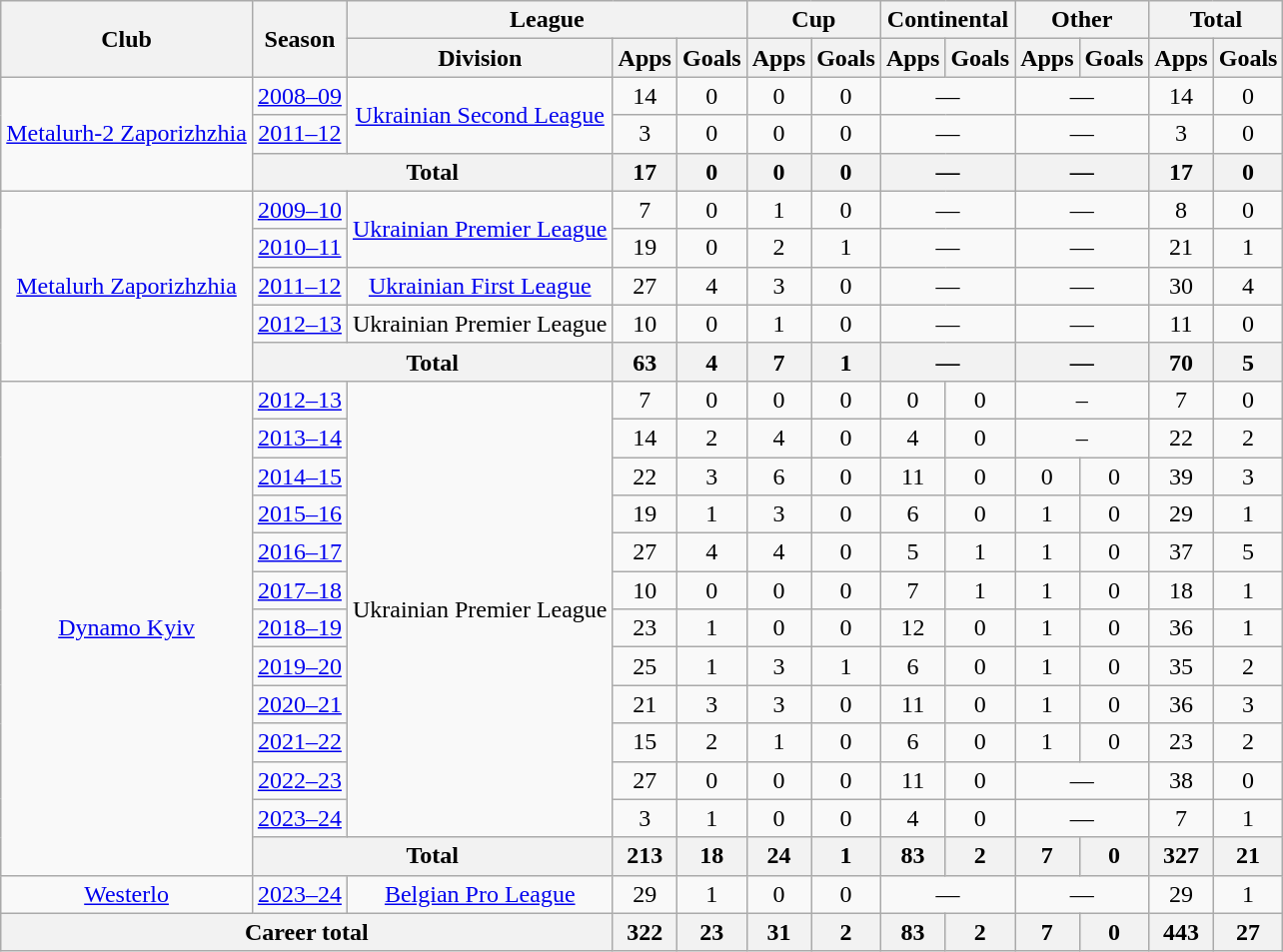<table class="wikitable" style="text-align:center">
<tr>
<th rowspan="2">Club</th>
<th rowspan="2">Season</th>
<th colspan="3">League</th>
<th colspan="2">Cup</th>
<th colspan="2">Continental</th>
<th colspan="2">Other</th>
<th colspan="2">Total</th>
</tr>
<tr>
<th>Division</th>
<th>Apps</th>
<th>Goals</th>
<th>Apps</th>
<th>Goals</th>
<th>Apps</th>
<th>Goals</th>
<th>Apps</th>
<th>Goals</th>
<th>Apps</th>
<th>Goals</th>
</tr>
<tr>
<td rowspan="3"><a href='#'>Metalurh-2 Zaporizhzhia</a></td>
<td><a href='#'>2008–09</a></td>
<td rowspan="2"><a href='#'>Ukrainian Second League</a></td>
<td>14</td>
<td>0</td>
<td>0</td>
<td>0</td>
<td colspan="2">—</td>
<td colspan="2">—</td>
<td>14</td>
<td>0</td>
</tr>
<tr>
<td><a href='#'>2011–12</a></td>
<td>3</td>
<td>0</td>
<td>0</td>
<td>0</td>
<td colspan="2">—</td>
<td colspan="2">—</td>
<td>3</td>
<td>0</td>
</tr>
<tr>
<th colspan="2">Total</th>
<th>17</th>
<th>0</th>
<th>0</th>
<th>0</th>
<th colspan="2">—</th>
<th colspan="2">—</th>
<th>17</th>
<th>0</th>
</tr>
<tr>
<td rowspan="5"><a href='#'>Metalurh Zaporizhzhia</a></td>
<td><a href='#'>2009–10</a></td>
<td rowspan="2"><a href='#'>Ukrainian Premier League</a></td>
<td>7</td>
<td>0</td>
<td>1</td>
<td>0</td>
<td colspan="2">—</td>
<td colspan="2">—</td>
<td>8</td>
<td>0</td>
</tr>
<tr>
<td><a href='#'>2010–11</a></td>
<td>19</td>
<td>0</td>
<td>2</td>
<td>1</td>
<td colspan="2">—</td>
<td colspan="2">—</td>
<td>21</td>
<td>1</td>
</tr>
<tr>
<td><a href='#'>2011–12</a></td>
<td><a href='#'>Ukrainian First League</a></td>
<td>27</td>
<td>4</td>
<td>3</td>
<td>0</td>
<td colspan="2">—</td>
<td colspan="2">—</td>
<td>30</td>
<td>4</td>
</tr>
<tr>
<td><a href='#'>2012–13</a></td>
<td>Ukrainian Premier League</td>
<td>10</td>
<td>0</td>
<td>1</td>
<td>0</td>
<td colspan="2">—</td>
<td colspan="2">—</td>
<td>11</td>
<td>0</td>
</tr>
<tr>
<th colspan="2">Total</th>
<th>63</th>
<th>4</th>
<th>7</th>
<th>1</th>
<th colspan="2">—</th>
<th colspan="2">—</th>
<th>70</th>
<th>5</th>
</tr>
<tr>
<td rowspan="13"><a href='#'>Dynamo Kyiv</a></td>
<td><a href='#'>2012–13</a></td>
<td rowspan="12">Ukrainian Premier League</td>
<td>7</td>
<td>0</td>
<td>0</td>
<td>0</td>
<td>0</td>
<td>0</td>
<td colspan="2">–</td>
<td>7</td>
<td>0</td>
</tr>
<tr>
<td><a href='#'>2013–14</a></td>
<td>14</td>
<td>2</td>
<td>4</td>
<td>0</td>
<td>4</td>
<td>0</td>
<td colspan="2">–</td>
<td>22</td>
<td>2</td>
</tr>
<tr>
<td><a href='#'>2014–15</a></td>
<td>22</td>
<td>3</td>
<td>6</td>
<td>0</td>
<td>11</td>
<td>0</td>
<td>0</td>
<td>0</td>
<td>39</td>
<td>3</td>
</tr>
<tr>
<td><a href='#'>2015–16</a></td>
<td>19</td>
<td>1</td>
<td>3</td>
<td>0</td>
<td>6</td>
<td>0</td>
<td>1</td>
<td>0</td>
<td>29</td>
<td>1</td>
</tr>
<tr>
<td><a href='#'>2016–17</a></td>
<td>27</td>
<td>4</td>
<td>4</td>
<td>0</td>
<td>5</td>
<td>1</td>
<td>1</td>
<td>0</td>
<td>37</td>
<td>5</td>
</tr>
<tr>
<td><a href='#'>2017–18</a></td>
<td>10</td>
<td>0</td>
<td>0</td>
<td>0</td>
<td>7</td>
<td>1</td>
<td>1</td>
<td>0</td>
<td>18</td>
<td>1</td>
</tr>
<tr>
<td><a href='#'>2018–19</a></td>
<td>23</td>
<td>1</td>
<td>0</td>
<td>0</td>
<td>12</td>
<td>0</td>
<td>1</td>
<td>0</td>
<td>36</td>
<td>1</td>
</tr>
<tr>
<td><a href='#'>2019–20</a></td>
<td>25</td>
<td>1</td>
<td>3</td>
<td>1</td>
<td>6</td>
<td>0</td>
<td>1</td>
<td>0</td>
<td>35</td>
<td>2</td>
</tr>
<tr>
<td><a href='#'>2020–21</a></td>
<td>21</td>
<td>3</td>
<td>3</td>
<td>0</td>
<td>11</td>
<td>0</td>
<td>1</td>
<td>0</td>
<td>36</td>
<td>3</td>
</tr>
<tr>
<td><a href='#'>2021–22</a></td>
<td>15</td>
<td>2</td>
<td>1</td>
<td>0</td>
<td>6</td>
<td>0</td>
<td>1</td>
<td>0</td>
<td>23</td>
<td>2</td>
</tr>
<tr>
<td><a href='#'>2022–23</a></td>
<td>27</td>
<td>0</td>
<td>0</td>
<td>0</td>
<td>11</td>
<td>0</td>
<td colspan="2">—</td>
<td>38</td>
<td>0</td>
</tr>
<tr>
<td><a href='#'>2023–24</a></td>
<td>3</td>
<td>1</td>
<td>0</td>
<td>0</td>
<td>4</td>
<td>0</td>
<td colspan="2">—</td>
<td>7</td>
<td>1</td>
</tr>
<tr>
<th colspan="2">Total</th>
<th>213</th>
<th>18</th>
<th>24</th>
<th>1</th>
<th>83</th>
<th>2</th>
<th>7</th>
<th>0</th>
<th>327</th>
<th>21</th>
</tr>
<tr>
<td><a href='#'>Westerlo</a></td>
<td><a href='#'>2023–24</a></td>
<td><a href='#'>Belgian Pro League</a></td>
<td>29</td>
<td>1</td>
<td>0</td>
<td>0</td>
<td colspan="2">—</td>
<td colspan="2">—</td>
<td>29</td>
<td>1</td>
</tr>
<tr>
<th colspan="3">Career total</th>
<th>322</th>
<th>23</th>
<th>31</th>
<th>2</th>
<th>83</th>
<th>2</th>
<th>7</th>
<th>0</th>
<th>443</th>
<th>27</th>
</tr>
</table>
